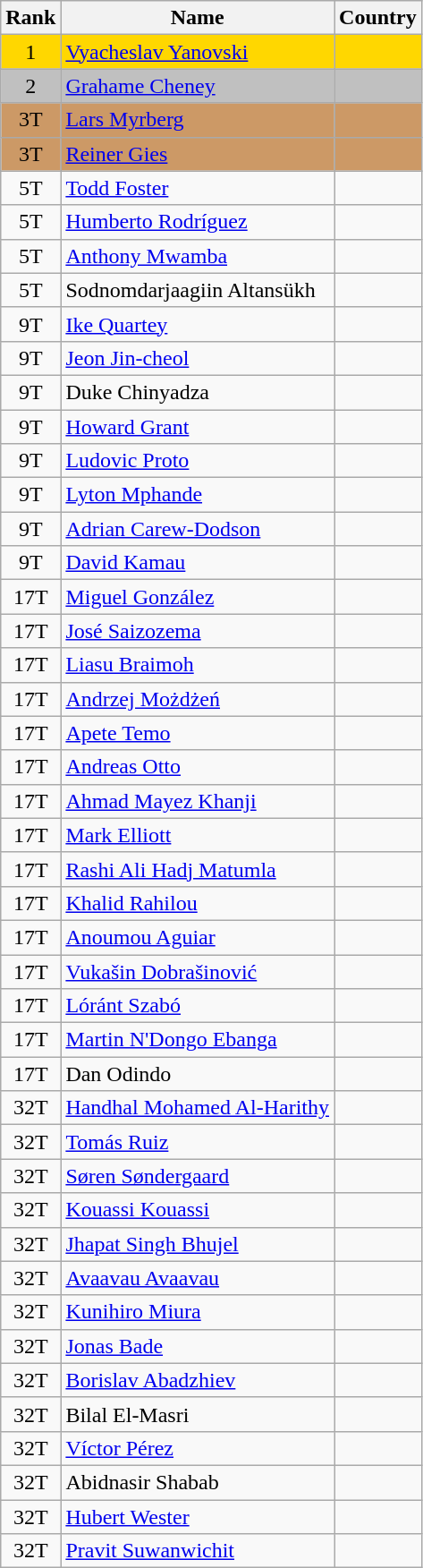<table class="wikitable sortable" style="text-align:center">
<tr>
<th>Rank</th>
<th>Name</th>
<th>Country</th>
</tr>
<tr bgcolor=gold>
<td>1</td>
<td align="left"><a href='#'>Vyacheslav Yanovski</a></td>
<td align="left"></td>
</tr>
<tr bgcolor=silver>
<td>2</td>
<td align="left"><a href='#'>Grahame Cheney</a></td>
<td align="left"></td>
</tr>
<tr bgcolor=#CC9966>
<td>3T</td>
<td align="left"><a href='#'>Lars Myrberg</a></td>
<td align="left"></td>
</tr>
<tr bgcolor=#CC9966>
<td>3T</td>
<td align="left"><a href='#'>Reiner Gies</a></td>
<td align="left"></td>
</tr>
<tr>
<td>5T</td>
<td align="left"><a href='#'>Todd Foster</a></td>
<td align="left"></td>
</tr>
<tr>
<td>5T</td>
<td align="left"><a href='#'>Humberto Rodríguez</a></td>
<td align="left"></td>
</tr>
<tr>
<td>5T</td>
<td align="left"><a href='#'>Anthony Mwamba</a></td>
<td align="left"></td>
</tr>
<tr>
<td>5T</td>
<td align="left">Sodnomdarjaagiin Altansükh</td>
<td align="left"></td>
</tr>
<tr>
<td>9T</td>
<td align="left"><a href='#'>Ike Quartey</a></td>
<td align="left"></td>
</tr>
<tr>
<td>9T</td>
<td align="left"><a href='#'>Jeon Jin-cheol</a></td>
<td align="left"></td>
</tr>
<tr>
<td>9T</td>
<td align="left">Duke Chinyadza</td>
<td align="left"></td>
</tr>
<tr>
<td>9T</td>
<td align="left"><a href='#'>Howard Grant</a></td>
<td align="left"></td>
</tr>
<tr>
<td>9T</td>
<td align="left"><a href='#'>Ludovic Proto</a></td>
<td align="left"></td>
</tr>
<tr>
<td>9T</td>
<td align="left"><a href='#'>Lyton Mphande</a></td>
<td align="left"></td>
</tr>
<tr>
<td>9T</td>
<td align="left"><a href='#'>Adrian Carew-Dodson</a></td>
<td align="left"></td>
</tr>
<tr>
<td>9T</td>
<td align="left"><a href='#'>David Kamau</a></td>
<td align="left"></td>
</tr>
<tr>
<td>17T</td>
<td align="left"><a href='#'>Miguel González</a></td>
<td align="left"></td>
</tr>
<tr>
<td>17T</td>
<td align="left"><a href='#'>José Saizozema</a></td>
<td align="left"></td>
</tr>
<tr>
<td>17T</td>
<td align="left"><a href='#'>Liasu Braimoh</a></td>
<td align="left"></td>
</tr>
<tr>
<td>17T</td>
<td align="left"><a href='#'>Andrzej Możdżeń</a></td>
<td align="left"></td>
</tr>
<tr>
<td>17T</td>
<td align="left"><a href='#'>Apete Temo</a></td>
<td align="left"></td>
</tr>
<tr>
<td>17T</td>
<td align="left"><a href='#'>Andreas Otto</a></td>
<td align="left"></td>
</tr>
<tr>
<td>17T</td>
<td align="left"><a href='#'>Ahmad Mayez Khanji</a></td>
<td align="left"></td>
</tr>
<tr>
<td>17T</td>
<td align="left"><a href='#'>Mark Elliott</a></td>
<td align="left"></td>
</tr>
<tr>
<td>17T</td>
<td align="left"><a href='#'>Rashi Ali Hadj Matumla</a></td>
<td align="left"></td>
</tr>
<tr>
<td>17T</td>
<td align="left"><a href='#'>Khalid Rahilou</a></td>
<td align="left"></td>
</tr>
<tr>
<td>17T</td>
<td align="left"><a href='#'>Anoumou Aguiar</a></td>
<td align="left"></td>
</tr>
<tr>
<td>17T</td>
<td align="left"><a href='#'>Vukašin Dobrašinović</a></td>
<td align="left"></td>
</tr>
<tr>
<td>17T</td>
<td align="left"><a href='#'>Lóránt Szabó</a></td>
<td align="left"></td>
</tr>
<tr>
<td>17T</td>
<td align="left"><a href='#'>Martin N'Dongo Ebanga</a></td>
<td align="left"></td>
</tr>
<tr>
<td>17T</td>
<td align="left">Dan Odindo</td>
<td align="left"></td>
</tr>
<tr>
<td>32T</td>
<td align="left"><a href='#'>Handhal Mohamed Al-Harithy</a></td>
<td align="left"></td>
</tr>
<tr>
<td>32T</td>
<td align="left"><a href='#'>Tomás Ruiz</a></td>
<td align="left"></td>
</tr>
<tr>
<td>32T</td>
<td align="left"><a href='#'>Søren Søndergaard</a></td>
<td align="left"></td>
</tr>
<tr>
<td>32T</td>
<td align="left"><a href='#'>Kouassi Kouassi</a></td>
<td align="left"></td>
</tr>
<tr>
<td>32T</td>
<td align="left"><a href='#'>Jhapat Singh Bhujel</a></td>
<td align="left"></td>
</tr>
<tr>
<td>32T</td>
<td align="left"><a href='#'>Avaavau Avaavau</a></td>
<td align="left"></td>
</tr>
<tr>
<td>32T</td>
<td align="left"><a href='#'>Kunihiro Miura</a></td>
<td align="left"></td>
</tr>
<tr>
<td>32T</td>
<td align="left"><a href='#'>Jonas Bade</a></td>
<td align="left"></td>
</tr>
<tr>
<td>32T</td>
<td align="left"><a href='#'>Borislav Abadzhiev</a></td>
<td align="left"></td>
</tr>
<tr>
<td>32T</td>
<td align="left">Bilal El-Masri</td>
<td align="left"></td>
</tr>
<tr>
<td>32T</td>
<td align="left"><a href='#'>Víctor Pérez</a></td>
<td align="left"></td>
</tr>
<tr>
<td>32T</td>
<td align="left">Abidnasir Shabab</td>
<td align="left"></td>
</tr>
<tr>
<td>32T</td>
<td align="left"><a href='#'>Hubert Wester</a></td>
<td align="left"></td>
</tr>
<tr>
<td>32T</td>
<td align="left"><a href='#'>Pravit Suwanwichit</a></td>
<td align="left"></td>
</tr>
</table>
